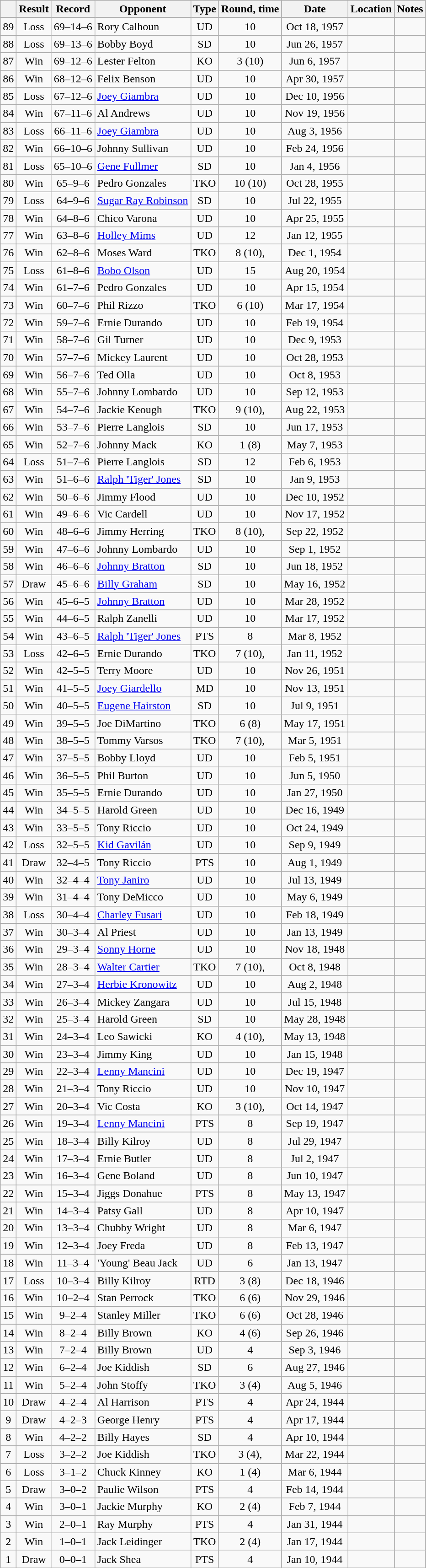<table class="wikitable" style="text-align:center">
<tr>
<th></th>
<th>Result</th>
<th>Record</th>
<th>Opponent</th>
<th>Type</th>
<th>Round, time</th>
<th>Date</th>
<th>Location</th>
<th>Notes</th>
</tr>
<tr>
<td>89</td>
<td>Loss</td>
<td>69–14–6</td>
<td align=left>Rory Calhoun</td>
<td>UD</td>
<td>10</td>
<td>Oct 18, 1957</td>
<td style="text-align:left;"></td>
<td></td>
</tr>
<tr>
<td>88</td>
<td>Loss</td>
<td>69–13–6</td>
<td align=left>Bobby Boyd</td>
<td>SD</td>
<td>10</td>
<td>Jun 26, 1957</td>
<td style="text-align:left;"></td>
<td></td>
</tr>
<tr>
<td>87</td>
<td>Win</td>
<td>69–12–6</td>
<td align=left>Lester Felton</td>
<td>KO</td>
<td>3 (10)</td>
<td>Jun 6, 1957</td>
<td style="text-align:left;"></td>
<td></td>
</tr>
<tr>
<td>86</td>
<td>Win</td>
<td>68–12–6</td>
<td align=left>Felix Benson</td>
<td>UD</td>
<td>10</td>
<td>Apr 30, 1957</td>
<td style="text-align:left;"></td>
<td></td>
</tr>
<tr>
<td>85</td>
<td>Loss</td>
<td>67–12–6</td>
<td align=left><a href='#'>Joey Giambra</a></td>
<td>UD</td>
<td>10</td>
<td>Dec 10, 1956</td>
<td style="text-align:left;"></td>
<td></td>
</tr>
<tr>
<td>84</td>
<td>Win</td>
<td>67–11–6</td>
<td align=left>Al Andrews</td>
<td>UD</td>
<td>10</td>
<td>Nov 19, 1956</td>
<td style="text-align:left;"></td>
<td></td>
</tr>
<tr>
<td>83</td>
<td>Loss</td>
<td>66–11–6</td>
<td align=left><a href='#'>Joey Giambra</a></td>
<td>UD</td>
<td>10</td>
<td>Aug 3, 1956</td>
<td style="text-align:left;"></td>
<td></td>
</tr>
<tr>
<td>82</td>
<td>Win</td>
<td>66–10–6</td>
<td align=left>Johnny Sullivan</td>
<td>UD</td>
<td>10</td>
<td>Feb 24, 1956</td>
<td style="text-align:left;"></td>
<td></td>
</tr>
<tr>
<td>81</td>
<td>Loss</td>
<td>65–10–6</td>
<td align=left><a href='#'>Gene Fullmer</a></td>
<td>SD</td>
<td>10</td>
<td>Jan 4, 1956</td>
<td style="text-align:left;"></td>
<td></td>
</tr>
<tr>
<td>80</td>
<td>Win</td>
<td>65–9–6</td>
<td align=left>Pedro Gonzales</td>
<td>TKO</td>
<td>10 (10)</td>
<td>Oct 28, 1955</td>
<td style="text-align:left;"></td>
<td></td>
</tr>
<tr>
<td>79</td>
<td>Loss</td>
<td>64–9–6</td>
<td align=left><a href='#'>Sugar Ray Robinson</a></td>
<td>SD</td>
<td>10</td>
<td>Jul 22, 1955</td>
<td style="text-align:left;"></td>
<td></td>
</tr>
<tr>
<td>78</td>
<td>Win</td>
<td>64–8–6</td>
<td align=left>Chico Varona</td>
<td>UD</td>
<td>10</td>
<td>Apr 25, 1955</td>
<td style="text-align:left;"></td>
<td></td>
</tr>
<tr>
<td>77</td>
<td>Win</td>
<td>63–8–6</td>
<td align=left><a href='#'>Holley Mims</a></td>
<td>UD</td>
<td>12</td>
<td>Jan 12, 1955</td>
<td style="text-align:left;"></td>
<td></td>
</tr>
<tr>
<td>76</td>
<td>Win</td>
<td>62–8–6</td>
<td align=left>Moses Ward</td>
<td>TKO</td>
<td>8 (10), </td>
<td>Dec 1, 1954</td>
<td style="text-align:left;"></td>
<td></td>
</tr>
<tr>
<td>75</td>
<td>Loss</td>
<td>61–8–6</td>
<td align=left><a href='#'>Bobo Olson</a></td>
<td>UD</td>
<td>15</td>
<td>Aug 20, 1954</td>
<td style="text-align:left;"></td>
<td style="text-align:left;"></td>
</tr>
<tr>
<td>74</td>
<td>Win</td>
<td>61–7–6</td>
<td align=left>Pedro Gonzales</td>
<td>UD</td>
<td>10</td>
<td>Apr 15, 1954</td>
<td style="text-align:left;"></td>
<td></td>
</tr>
<tr>
<td>73</td>
<td>Win</td>
<td>60–7–6</td>
<td align=left>Phil Rizzo</td>
<td>TKO</td>
<td>6 (10)</td>
<td>Mar 17, 1954</td>
<td style="text-align:left;"></td>
<td></td>
</tr>
<tr>
<td>72</td>
<td>Win</td>
<td>59–7–6</td>
<td align=left>Ernie Durando</td>
<td>UD</td>
<td>10</td>
<td>Feb 19, 1954</td>
<td style="text-align:left;"></td>
<td></td>
</tr>
<tr>
<td>71</td>
<td>Win</td>
<td>58–7–6</td>
<td align=left>Gil Turner</td>
<td>UD</td>
<td>10</td>
<td>Dec 9, 1953</td>
<td style="text-align:left;"></td>
<td></td>
</tr>
<tr>
<td>70</td>
<td>Win</td>
<td>57–7–6</td>
<td align=left>Mickey Laurent</td>
<td>UD</td>
<td>10</td>
<td>Oct 28, 1953</td>
<td style="text-align:left;"></td>
<td></td>
</tr>
<tr>
<td>69</td>
<td>Win</td>
<td>56–7–6</td>
<td align=left>Ted Olla</td>
<td>UD</td>
<td>10</td>
<td>Oct 8, 1953</td>
<td style="text-align:left;"></td>
<td></td>
</tr>
<tr>
<td>68</td>
<td>Win</td>
<td>55–7–6</td>
<td align=left>Johnny Lombardo</td>
<td>UD</td>
<td>10</td>
<td>Sep 12, 1953</td>
<td style="text-align:left;"></td>
<td></td>
</tr>
<tr>
<td>67</td>
<td>Win</td>
<td>54–7–6</td>
<td align=left>Jackie Keough</td>
<td>TKO</td>
<td>9 (10), </td>
<td>Aug 22, 1953</td>
<td style="text-align:left;"></td>
<td></td>
</tr>
<tr>
<td>66</td>
<td>Win</td>
<td>53–7–6</td>
<td align=left>Pierre Langlois</td>
<td>SD</td>
<td>10</td>
<td>Jun 17, 1953</td>
<td style="text-align:left;"></td>
<td></td>
</tr>
<tr>
<td>65</td>
<td>Win</td>
<td>52–7–6</td>
<td align=left>Johnny Mack</td>
<td>KO</td>
<td>1 (8)</td>
<td>May 7, 1953</td>
<td style="text-align:left;"></td>
<td></td>
</tr>
<tr>
<td>64</td>
<td>Loss</td>
<td>51–7–6</td>
<td align=left>Pierre Langlois</td>
<td>SD</td>
<td>12</td>
<td>Feb 6, 1953</td>
<td style="text-align:left;"></td>
<td></td>
</tr>
<tr>
<td>63</td>
<td>Win</td>
<td>51–6–6</td>
<td align=left><a href='#'>Ralph 'Tiger' Jones</a></td>
<td>SD</td>
<td>10</td>
<td>Jan 9, 1953</td>
<td style="text-align:left;"></td>
<td></td>
</tr>
<tr>
<td>62</td>
<td>Win</td>
<td>50–6–6</td>
<td align=left>Jimmy Flood</td>
<td>UD</td>
<td>10</td>
<td>Dec 10, 1952</td>
<td style="text-align:left;"></td>
<td></td>
</tr>
<tr>
<td>61</td>
<td>Win</td>
<td>49–6–6</td>
<td align=left>Vic Cardell</td>
<td>UD</td>
<td>10</td>
<td>Nov 17, 1952</td>
<td style="text-align:left;"></td>
<td></td>
</tr>
<tr>
<td>60</td>
<td>Win</td>
<td>48–6–6</td>
<td align=left>Jimmy Herring</td>
<td>TKO</td>
<td>8 (10), </td>
<td>Sep 22, 1952</td>
<td style="text-align:left;"></td>
<td></td>
</tr>
<tr>
<td>59</td>
<td>Win</td>
<td>47–6–6</td>
<td align=left>Johnny Lombardo</td>
<td>UD</td>
<td>10</td>
<td>Sep 1, 1952</td>
<td style="text-align:left;"></td>
<td></td>
</tr>
<tr>
<td>58</td>
<td>Win</td>
<td>46–6–6</td>
<td align=left><a href='#'>Johnny Bratton</a></td>
<td>SD</td>
<td>10</td>
<td>Jun 18, 1952</td>
<td style="text-align:left;"></td>
<td></td>
</tr>
<tr>
<td>57</td>
<td>Draw</td>
<td>45–6–6</td>
<td align=left><a href='#'>Billy Graham</a></td>
<td>SD</td>
<td>10</td>
<td>May 16, 1952</td>
<td style="text-align:left;"></td>
<td></td>
</tr>
<tr>
<td>56</td>
<td>Win</td>
<td>45–6–5</td>
<td align=left><a href='#'>Johnny Bratton</a></td>
<td>UD</td>
<td>10</td>
<td>Mar 28, 1952</td>
<td style="text-align:left;"></td>
<td></td>
</tr>
<tr>
<td>55</td>
<td>Win</td>
<td>44–6–5</td>
<td align=left>Ralph Zanelli</td>
<td>UD</td>
<td>10</td>
<td>Mar 17, 1952</td>
<td style="text-align:left;"></td>
<td></td>
</tr>
<tr>
<td>54</td>
<td>Win</td>
<td>43–6–5</td>
<td align=left><a href='#'>Ralph 'Tiger' Jones</a></td>
<td>PTS</td>
<td>8</td>
<td>Mar 8, 1952</td>
<td style="text-align:left;"></td>
<td></td>
</tr>
<tr>
<td>53</td>
<td>Loss</td>
<td>42–6–5</td>
<td align=left>Ernie Durando</td>
<td>TKO</td>
<td>7 (10), </td>
<td>Jan 11, 1952</td>
<td style="text-align:left;"></td>
<td></td>
</tr>
<tr>
<td>52</td>
<td>Win</td>
<td>42–5–5</td>
<td align=left>Terry Moore</td>
<td>UD</td>
<td>10</td>
<td>Nov 26, 1951</td>
<td style="text-align:left;"></td>
<td></td>
</tr>
<tr>
<td>51</td>
<td>Win</td>
<td>41–5–5</td>
<td align=left><a href='#'>Joey Giardello</a></td>
<td>MD</td>
<td>10</td>
<td>Nov 13, 1951</td>
<td style="text-align:left;"></td>
<td></td>
</tr>
<tr>
<td>50</td>
<td>Win</td>
<td>40–5–5</td>
<td align=left><a href='#'>Eugene Hairston</a></td>
<td>SD</td>
<td>10</td>
<td>Jul 9, 1951</td>
<td style="text-align:left;"></td>
<td></td>
</tr>
<tr>
<td>49</td>
<td>Win</td>
<td>39–5–5</td>
<td align=left>Joe DiMartino</td>
<td>TKO</td>
<td>6 (8)</td>
<td>May 17, 1951</td>
<td style="text-align:left;"></td>
<td></td>
</tr>
<tr>
<td>48</td>
<td>Win</td>
<td>38–5–5</td>
<td align=left>Tommy Varsos</td>
<td>TKO</td>
<td>7 (10), </td>
<td>Mar 5, 1951</td>
<td style="text-align:left;"></td>
<td></td>
</tr>
<tr>
<td>47</td>
<td>Win</td>
<td>37–5–5</td>
<td align=left>Bobby Lloyd</td>
<td>UD</td>
<td>10</td>
<td>Feb 5, 1951</td>
<td style="text-align:left;"></td>
<td></td>
</tr>
<tr>
<td>46</td>
<td>Win</td>
<td>36–5–5</td>
<td align=left>Phil Burton</td>
<td>UD</td>
<td>10</td>
<td>Jun 5, 1950</td>
<td style="text-align:left;"></td>
<td></td>
</tr>
<tr>
<td>45</td>
<td>Win</td>
<td>35–5–5</td>
<td align=left>Ernie Durando</td>
<td>UD</td>
<td>10</td>
<td>Jan 27, 1950</td>
<td style="text-align:left;"></td>
<td></td>
</tr>
<tr>
<td>44</td>
<td>Win</td>
<td>34–5–5</td>
<td align=left>Harold Green</td>
<td>UD</td>
<td>10</td>
<td>Dec 16, 1949</td>
<td style="text-align:left;"></td>
<td></td>
</tr>
<tr>
<td>43</td>
<td>Win</td>
<td>33–5–5</td>
<td align=left>Tony Riccio</td>
<td>UD</td>
<td>10</td>
<td>Oct 24, 1949</td>
<td style="text-align:left;"></td>
<td></td>
</tr>
<tr>
<td>42</td>
<td>Loss</td>
<td>32–5–5</td>
<td align=left><a href='#'>Kid Gavilán</a></td>
<td>UD</td>
<td>10</td>
<td>Sep 9, 1949</td>
<td style="text-align:left;"></td>
<td></td>
</tr>
<tr>
<td>41</td>
<td>Draw</td>
<td>32–4–5</td>
<td align=left>Tony Riccio</td>
<td>PTS</td>
<td>10</td>
<td>Aug 1, 1949</td>
<td style="text-align:left;"></td>
<td></td>
</tr>
<tr>
<td>40</td>
<td>Win</td>
<td>32–4–4</td>
<td align=left><a href='#'>Tony Janiro</a></td>
<td>UD</td>
<td>10</td>
<td>Jul 13, 1949</td>
<td style="text-align:left;"></td>
<td></td>
</tr>
<tr>
<td>39</td>
<td>Win</td>
<td>31–4–4</td>
<td align=left>Tony DeMicco</td>
<td>UD</td>
<td>10</td>
<td>May 6, 1949</td>
<td style="text-align:left;"></td>
<td></td>
</tr>
<tr>
<td>38</td>
<td>Loss</td>
<td>30–4–4</td>
<td align=left><a href='#'>Charley Fusari</a></td>
<td>UD</td>
<td>10</td>
<td>Feb 18, 1949</td>
<td style="text-align:left;"></td>
<td></td>
</tr>
<tr>
<td>37</td>
<td>Win</td>
<td>30–3–4</td>
<td align=left>Al Priest</td>
<td>UD</td>
<td>10</td>
<td>Jan 13, 1949</td>
<td style="text-align:left;"></td>
<td></td>
</tr>
<tr>
<td>36</td>
<td>Win</td>
<td>29–3–4</td>
<td align=left><a href='#'>Sonny Horne</a></td>
<td>UD</td>
<td>10</td>
<td>Nov 18, 1948</td>
<td style="text-align:left;"></td>
<td></td>
</tr>
<tr>
<td>35</td>
<td>Win</td>
<td>28–3–4</td>
<td align=left><a href='#'>Walter Cartier</a></td>
<td>TKO</td>
<td>7 (10), </td>
<td>Oct 8, 1948</td>
<td style="text-align:left;"></td>
<td></td>
</tr>
<tr>
<td>34</td>
<td>Win</td>
<td>27–3–4</td>
<td align=left><a href='#'>Herbie Kronowitz</a></td>
<td>UD</td>
<td>10</td>
<td>Aug 2, 1948</td>
<td style="text-align:left;"></td>
<td></td>
</tr>
<tr>
<td>33</td>
<td>Win</td>
<td>26–3–4</td>
<td align=left>Mickey Zangara</td>
<td>UD</td>
<td>10</td>
<td>Jul 15, 1948</td>
<td style="text-align:left;"></td>
<td></td>
</tr>
<tr>
<td>32</td>
<td>Win</td>
<td>25–3–4</td>
<td align=left>Harold Green</td>
<td>SD</td>
<td>10</td>
<td>May 28, 1948</td>
<td style="text-align:left;"></td>
<td></td>
</tr>
<tr>
<td>31</td>
<td>Win</td>
<td>24–3–4</td>
<td align=left>Leo Sawicki</td>
<td>KO</td>
<td>4 (10), </td>
<td>May 13, 1948</td>
<td style="text-align:left;"></td>
<td></td>
</tr>
<tr>
<td>30</td>
<td>Win</td>
<td>23–3–4</td>
<td align=left>Jimmy King</td>
<td>UD</td>
<td>10</td>
<td>Jan 15, 1948</td>
<td style="text-align:left;"></td>
<td></td>
</tr>
<tr>
<td>29</td>
<td>Win</td>
<td>22–3–4</td>
<td align=left><a href='#'>Lenny Mancini</a></td>
<td>UD</td>
<td>10</td>
<td>Dec 19, 1947</td>
<td style="text-align:left;"></td>
<td></td>
</tr>
<tr>
<td>28</td>
<td>Win</td>
<td>21–3–4</td>
<td align=left>Tony Riccio</td>
<td>UD</td>
<td>10</td>
<td>Nov 10, 1947</td>
<td style="text-align:left;"></td>
<td></td>
</tr>
<tr>
<td>27</td>
<td>Win</td>
<td>20–3–4</td>
<td align=left>Vic Costa</td>
<td>KO</td>
<td>3 (10), </td>
<td>Oct 14, 1947</td>
<td style="text-align:left;"></td>
<td></td>
</tr>
<tr>
<td>26</td>
<td>Win</td>
<td>19–3–4</td>
<td align=left><a href='#'>Lenny Mancini</a></td>
<td>PTS</td>
<td>8</td>
<td>Sep 19, 1947</td>
<td style="text-align:left;"></td>
<td></td>
</tr>
<tr>
<td>25</td>
<td>Win</td>
<td>18–3–4</td>
<td align=left>Billy Kilroy</td>
<td>UD</td>
<td>8</td>
<td>Jul 29, 1947</td>
<td style="text-align:left;"></td>
<td></td>
</tr>
<tr>
<td>24</td>
<td>Win</td>
<td>17–3–4</td>
<td align=left>Ernie Butler</td>
<td>UD</td>
<td>8</td>
<td>Jul 2, 1947</td>
<td style="text-align:left;"></td>
<td></td>
</tr>
<tr>
<td>23</td>
<td>Win</td>
<td>16–3–4</td>
<td align=left>Gene Boland</td>
<td>UD</td>
<td>8</td>
<td>Jun 10, 1947</td>
<td style="text-align:left;"></td>
<td></td>
</tr>
<tr>
<td>22</td>
<td>Win</td>
<td>15–3–4</td>
<td align=left>Jiggs Donahue</td>
<td>PTS</td>
<td>8</td>
<td>May 13, 1947</td>
<td style="text-align:left;"></td>
<td></td>
</tr>
<tr>
<td>21</td>
<td>Win</td>
<td>14–3–4</td>
<td align=left>Patsy Gall</td>
<td>UD</td>
<td>8</td>
<td>Apr 10, 1947</td>
<td style="text-align:left;"></td>
<td></td>
</tr>
<tr>
<td>20</td>
<td>Win</td>
<td>13–3–4</td>
<td align=left>Chubby Wright</td>
<td>UD</td>
<td>8</td>
<td>Mar 6, 1947</td>
<td style="text-align:left;"></td>
<td></td>
</tr>
<tr>
<td>19</td>
<td>Win</td>
<td>12–3–4</td>
<td align=left>Joey Freda</td>
<td>UD</td>
<td>8</td>
<td>Feb 13, 1947</td>
<td style="text-align:left;"></td>
<td></td>
</tr>
<tr>
<td>18</td>
<td>Win</td>
<td>11–3–4</td>
<td align=left>'Young' Beau Jack</td>
<td>UD</td>
<td>6</td>
<td>Jan 13, 1947</td>
<td style="text-align:left;"></td>
<td></td>
</tr>
<tr>
<td>17</td>
<td>Loss</td>
<td>10–3–4</td>
<td align=left>Billy Kilroy</td>
<td>RTD</td>
<td>3 (8)</td>
<td>Dec 18, 1946</td>
<td style="text-align:left;"></td>
<td></td>
</tr>
<tr>
<td>16</td>
<td>Win</td>
<td>10–2–4</td>
<td align=left>Stan Perrock</td>
<td>TKO</td>
<td>6 (6)</td>
<td>Nov 29, 1946</td>
<td style="text-align:left;"></td>
<td></td>
</tr>
<tr>
<td>15</td>
<td>Win</td>
<td>9–2–4</td>
<td align=left>Stanley Miller</td>
<td>TKO</td>
<td>6 (6)</td>
<td>Oct 28, 1946</td>
<td style="text-align:left;"></td>
<td></td>
</tr>
<tr>
<td>14</td>
<td>Win</td>
<td>8–2–4</td>
<td align=left>Billy Brown</td>
<td>KO</td>
<td>4 (6)</td>
<td>Sep 26, 1946</td>
<td style="text-align:left;"></td>
<td></td>
</tr>
<tr>
<td>13</td>
<td>Win</td>
<td>7–2–4</td>
<td align=left>Billy Brown</td>
<td>UD</td>
<td>4</td>
<td>Sep 3, 1946</td>
<td style="text-align:left;"></td>
<td></td>
</tr>
<tr>
<td>12</td>
<td>Win</td>
<td>6–2–4</td>
<td align=left>Joe Kiddish</td>
<td>SD</td>
<td>6</td>
<td>Aug 27, 1946</td>
<td style="text-align:left;"></td>
<td></td>
</tr>
<tr>
<td>11</td>
<td>Win</td>
<td>5–2–4</td>
<td align=left>John Stoffy</td>
<td>TKO</td>
<td>3 (4)</td>
<td>Aug 5, 1946</td>
<td style="text-align:left;"></td>
<td></td>
</tr>
<tr>
<td>10</td>
<td>Draw</td>
<td>4–2–4</td>
<td align=left>Al Harrison</td>
<td>PTS</td>
<td>4</td>
<td>Apr 24, 1944</td>
<td style="text-align:left;"></td>
<td></td>
</tr>
<tr>
<td>9</td>
<td>Draw</td>
<td>4–2–3</td>
<td align=left>George Henry</td>
<td>PTS</td>
<td>4</td>
<td>Apr 17, 1944</td>
<td style="text-align:left;"></td>
<td></td>
</tr>
<tr>
<td>8</td>
<td>Win</td>
<td>4–2–2</td>
<td align=left>Billy Hayes</td>
<td>SD</td>
<td>4</td>
<td>Apr 10, 1944</td>
<td style="text-align:left;"></td>
<td></td>
</tr>
<tr>
<td>7</td>
<td>Loss</td>
<td>3–2–2</td>
<td align=left>Joe Kiddish</td>
<td>TKO</td>
<td>3 (4), </td>
<td>Mar 22, 1944</td>
<td style="text-align:left;"></td>
<td></td>
</tr>
<tr>
<td>6</td>
<td>Loss</td>
<td>3–1–2</td>
<td align=left>Chuck Kinney</td>
<td>KO</td>
<td>1 (4)</td>
<td>Mar 6, 1944</td>
<td style="text-align:left;"></td>
<td></td>
</tr>
<tr>
<td>5</td>
<td>Draw</td>
<td>3–0–2</td>
<td align=left>Paulie Wilson</td>
<td>PTS</td>
<td>4</td>
<td>Feb 14, 1944</td>
<td style="text-align:left;"></td>
<td></td>
</tr>
<tr>
<td>4</td>
<td>Win</td>
<td>3–0–1</td>
<td align=left>Jackie Murphy</td>
<td>KO</td>
<td>2 (4)</td>
<td>Feb 7, 1944</td>
<td style="text-align:left;"></td>
<td></td>
</tr>
<tr>
<td>3</td>
<td>Win</td>
<td>2–0–1</td>
<td align=left>Ray Murphy</td>
<td>PTS</td>
<td>4</td>
<td>Jan 31, 1944</td>
<td style="text-align:left;"></td>
<td></td>
</tr>
<tr>
<td>2</td>
<td>Win</td>
<td>1–0–1</td>
<td align=left>Jack Leidinger</td>
<td>TKO</td>
<td>2 (4)</td>
<td>Jan 17, 1944</td>
<td style="text-align:left;"></td>
<td></td>
</tr>
<tr>
<td>1</td>
<td>Draw</td>
<td>0–0–1</td>
<td align=left>Jack Shea</td>
<td>PTS</td>
<td>4</td>
<td>Jan 10, 1944</td>
<td style="text-align:left;"></td>
<td></td>
</tr>
<tr>
</tr>
</table>
